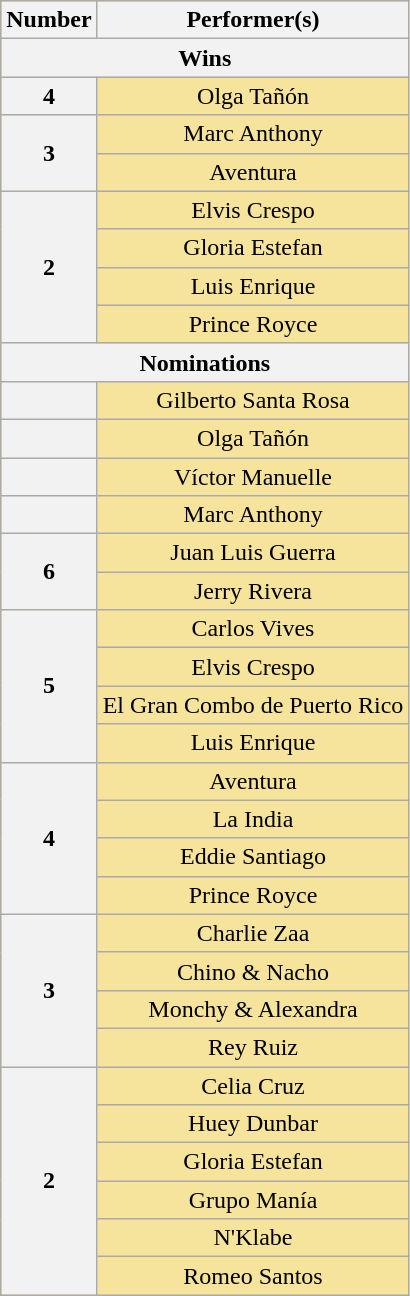<table class="wikitable" rowspan=2 border="2" cellpadding="4" style="text-align: center; background: #f6e39c">
<tr>
<th scope="col" style="width:55px;">Number</th>
<th scope="col" style="text-align:center;">Performer(s)</th>
</tr>
<tr>
<th colspan="2">Wins</th>
</tr>
<tr>
<th scope="row" rowspan=1 style="text-align:center">4</th>
<td>Olga Tañón</td>
</tr>
<tr>
<th scope="row" rowspan=2 style="text-align:center">3</th>
<td>Marc Anthony</td>
</tr>
<tr>
<td>Aventura</td>
</tr>
<tr>
<th scope="row" rowspan=4 style="text-align:center">2</th>
<td>Elvis Crespo</td>
</tr>
<tr>
<td>Gloria Estefan</td>
</tr>
<tr>
<td>Luis Enrique</td>
</tr>
<tr>
<td>Prince Royce</td>
</tr>
<tr>
<th colspan="2">Nominations</th>
</tr>
<tr>
<th scope="row"></th>
<td>Gilberto Santa Rosa</td>
</tr>
<tr>
<th scope="row"></th>
<td>Olga Tañón</td>
</tr>
<tr>
<th scope="row"></th>
<td>Víctor Manuelle</td>
</tr>
<tr>
<th scope="row"></th>
<td>Marc Anthony</td>
</tr>
<tr>
<th scope="row" rowspan=2 style="text-align:center">6</th>
<td>Juan Luis Guerra</td>
</tr>
<tr>
<td>Jerry Rivera</td>
</tr>
<tr>
<th scope="row" rowspan=4 style="text-align:center">5</th>
<td>Carlos Vives</td>
</tr>
<tr>
<td>Elvis Crespo</td>
</tr>
<tr>
<td>El Gran Combo de Puerto Rico</td>
</tr>
<tr>
<td>Luis Enrique</td>
</tr>
<tr>
<th scope="row" rowspan=4 style="text-align:center">4</th>
<td>Aventura</td>
</tr>
<tr>
<td>La India</td>
</tr>
<tr>
<td>Eddie Santiago</td>
</tr>
<tr>
<td>Prince Royce</td>
</tr>
<tr>
<th scope="row" rowspan=4 style="text-align:center">3</th>
<td>Charlie Zaa</td>
</tr>
<tr>
<td>Chino & Nacho</td>
</tr>
<tr>
<td>Monchy & Alexandra</td>
</tr>
<tr>
<td>Rey Ruiz</td>
</tr>
<tr>
<th scope="row" rowspan=8 style="text-align:center">2</th>
<td>Celia Cruz</td>
</tr>
<tr>
<td>Huey Dunbar</td>
</tr>
<tr>
<td>Gloria Estefan</td>
</tr>
<tr>
<td>Grupo Manía</td>
</tr>
<tr>
<td>N'Klabe</td>
</tr>
<tr>
<td>Romeo Santos</td>
</tr>
</table>
